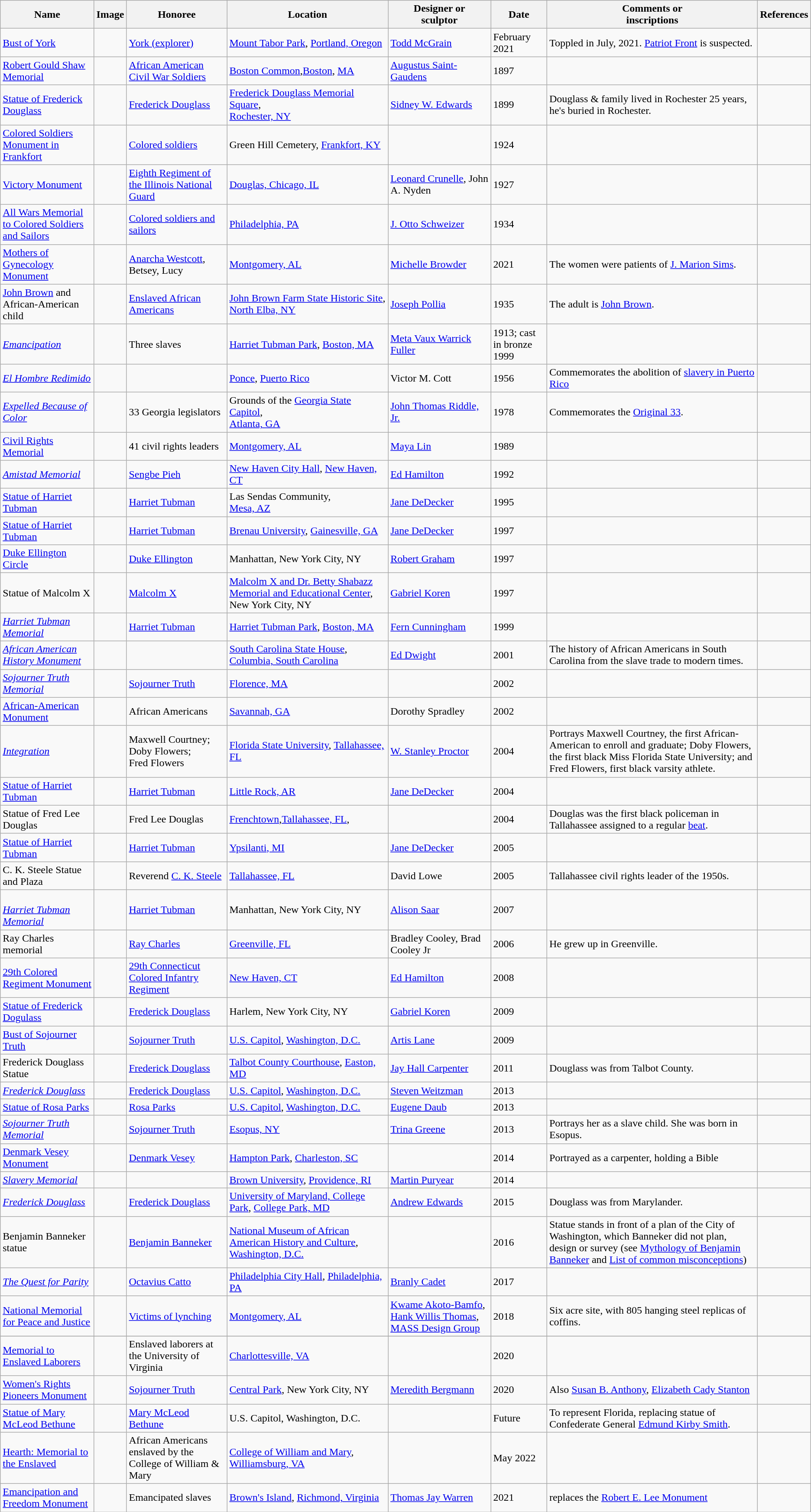<table class="wikitable sortable sticky-header">
<tr>
<th>Name</th>
<th>Image</th>
<th>Honoree</th>
<th>Location</th>
<th>Designer or<br>sculptor</th>
<th>Date</th>
<th>Comments or<br>inscriptions</th>
<th>References</th>
</tr>
<tr>
<td><a href='#'>Bust of York</a></td>
<td></td>
<td><a href='#'>York (explorer)</a></td>
<td><a href='#'>Mount Tabor Park</a>, <a href='#'>Portland, Oregon</a></td>
<td><a href='#'>Todd McGrain</a></td>
<td>February 2021</td>
<td>Toppled in July, 2021. <a href='#'>Patriot Front</a> is suspected.</td>
<td></td>
</tr>
<tr>
<td><a href='#'>Robert Gould Shaw Memorial</a></td>
<td></td>
<td><a href='#'>African American Civil War Soldiers</a></td>
<td><a href='#'>Boston Common</a>,<a href='#'>Boston</a>, <a href='#'>MA</a></td>
<td><a href='#'>Augustus Saint-Gaudens</a></td>
<td>1897</td>
<td></td>
<td></td>
</tr>
<tr>
<td><a href='#'>Statue of Frederick Douglass</a></td>
<td></td>
<td><a href='#'>Frederick Douglass</a></td>
<td><a href='#'>Frederick Douglass Memorial Square</a>,<br><a href='#'>Rochester, NY</a></td>
<td><a href='#'>Sidney W. Edwards</a></td>
<td>1899</td>
<td>Douglass & family lived in Rochester 25 years, he's buried in Rochester.</td>
<td></td>
</tr>
<tr>
<td><a href='#'>Colored Soldiers Monument in Frankfort</a></td>
<td></td>
<td><a href='#'>Colored soldiers</a></td>
<td>Green Hill Cemetery, <a href='#'>Frankfort, KY</a></td>
<td></td>
<td>1924</td>
<td></td>
<td></td>
</tr>
<tr>
<td><a href='#'>Victory Monument</a></td>
<td></td>
<td><a href='#'>Eighth Regiment of the Illinois National Guard</a></td>
<td><a href='#'>Douglas, Chicago, IL</a></td>
<td><a href='#'>Leonard Crunelle</a>, John A. Nyden</td>
<td>1927</td>
<td></td>
<td></td>
</tr>
<tr>
<td><a href='#'>All Wars Memorial to Colored Soldiers and Sailors</a></td>
<td></td>
<td><a href='#'>Colored soldiers and sailors</a></td>
<td><a href='#'>Philadelphia, PA</a></td>
<td><a href='#'>J. Otto Schweizer</a></td>
<td>1934</td>
<td></td>
<td></td>
</tr>
<tr>
<td><a href='#'>Mothers of Gynecology Monument</a></td>
<td></td>
<td><a href='#'>Anarcha Westcott</a>, Betsey, Lucy</td>
<td><a href='#'>Montgomery, AL</a></td>
<td><a href='#'>Michelle Browder</a></td>
<td>2021</td>
<td>The women were patients of <a href='#'>J. Marion Sims</a>.</td>
</tr>
<tr>
<td><a href='#'>John Brown</a> and African-American child</td>
<td></td>
<td><a href='#'>Enslaved African Americans</a></td>
<td><a href='#'>John Brown Farm State Historic Site</a>, <a href='#'>North Elba, NY</a></td>
<td><a href='#'>Joseph Pollia</a></td>
<td>1935</td>
<td>The adult is <a href='#'>John Brown</a>.</td>
<td></td>
</tr>
<tr>
<td><a href='#'><em>Emancipation</em></a></td>
<td></td>
<td>Three slaves</td>
<td><a href='#'>Harriet Tubman Park</a>, <a href='#'>Boston, MA</a></td>
<td><a href='#'>Meta Vaux Warrick Fuller</a></td>
<td>1913; cast in bronze 1999</td>
<td></td>
<td></td>
</tr>
<tr>
<td><em><a href='#'>El Hombre Redimido</a></em></td>
<td></td>
<td></td>
<td><a href='#'>Ponce</a>, <a href='#'>Puerto Rico</a></td>
<td>Victor M. Cott</td>
<td>1956</td>
<td>Commemorates the abolition of <a href='#'>slavery in Puerto Rico</a></td>
<td></td>
</tr>
<tr>
<td><em><a href='#'>Expelled Because of Color</a></em></td>
<td></td>
<td>33 Georgia legislators</td>
<td>Grounds of the <a href='#'>Georgia State Capitol</a>,<br><a href='#'>Atlanta, GA</a></td>
<td><a href='#'>John Thomas Riddle, Jr.</a></td>
<td>1978</td>
<td>Commemorates the <a href='#'>Original 33</a>.</td>
<td></td>
</tr>
<tr>
<td><a href='#'>Civil Rights Memorial</a></td>
<td></td>
<td>41 civil rights leaders</td>
<td><a href='#'>Montgomery, AL</a></td>
<td><a href='#'>Maya Lin</a></td>
<td>1989</td>
<td></td>
<td></td>
</tr>
<tr>
<td><em><a href='#'>Amistad Memorial</a></em></td>
<td></td>
<td><a href='#'>Sengbe Pieh</a></td>
<td><a href='#'>New Haven City Hall</a>, <a href='#'>New Haven, CT</a></td>
<td><a href='#'>Ed Hamilton</a></td>
<td>1992</td>
<td></td>
<td></td>
</tr>
<tr>
<td><a href='#'>Statue of Harriet Tubman</a></td>
<td></td>
<td><a href='#'>Harriet Tubman</a></td>
<td>Las Sendas Community,<br><a href='#'>Mesa, AZ</a></td>
<td><a href='#'>Jane DeDecker</a></td>
<td>1995</td>
<td></td>
<td></td>
</tr>
<tr>
<td><a href='#'>Statue of Harriet Tubman</a></td>
<td></td>
<td><a href='#'>Harriet Tubman</a></td>
<td><a href='#'>Brenau University</a>, <a href='#'>Gainesville, GA</a></td>
<td><a href='#'>Jane DeDecker</a></td>
<td>1997</td>
<td></td>
<td></td>
</tr>
<tr>
<td><a href='#'>Duke Ellington Circle</a></td>
<td></td>
<td><a href='#'>Duke Ellington</a></td>
<td>Manhattan, New York City, NY</td>
<td><a href='#'>Robert Graham</a></td>
<td>1997</td>
<td></td>
<td></td>
</tr>
<tr>
<td>Statue of Malcolm X</td>
<td></td>
<td><a href='#'>Malcolm X</a></td>
<td><a href='#'>Malcolm X and Dr. Betty Shabazz Memorial and Educational Center</a>, New York City, NY</td>
<td><a href='#'>Gabriel Koren</a></td>
<td>1997</td>
<td></td>
<td></td>
</tr>
<tr>
<td><a href='#'><em>Harriet Tubman Memorial</em></a></td>
<td></td>
<td><a href='#'>Harriet Tubman</a></td>
<td><a href='#'>Harriet Tubman Park</a>, <a href='#'>Boston, MA</a></td>
<td><a href='#'>Fern Cunningham</a></td>
<td>1999</td>
<td></td>
<td></td>
</tr>
<tr>
<td><a href='#'><em>African American History Monument</em></a></td>
<td></td>
<td></td>
<td><a href='#'>South Carolina State House</a>, <a href='#'>Columbia, South Carolina</a></td>
<td><a href='#'>Ed Dwight</a></td>
<td>2001</td>
<td>The history of African Americans in South Carolina from the slave trade to modern times.</td>
<td></td>
</tr>
<tr>
<td><em><a href='#'>Sojourner Truth Memorial</a></em></td>
<td></td>
<td><a href='#'>Sojourner Truth</a></td>
<td><a href='#'>Florence, MA</a></td>
<td></td>
<td>2002</td>
<td></td>
<td></td>
</tr>
<tr>
<td><a href='#'>African-American Monument</a></td>
<td></td>
<td>African Americans</td>
<td><a href='#'>Savannah, GA</a></td>
<td>Dorothy Spradley</td>
<td>2002</td>
<td></td>
<td></td>
</tr>
<tr>
<td><em><a href='#'>Integration</a></em></td>
<td></td>
<td>Maxwell Courtney;<br>Doby Flowers;<br>Fred Flowers</td>
<td><a href='#'>Florida State University</a>, <a href='#'>Tallahassee, FL</a></td>
<td><a href='#'>W. Stanley Proctor</a></td>
<td>2004</td>
<td>Portrays Maxwell Courtney, the first African-American to enroll and graduate; Doby Flowers, the first black Miss Florida State University; and Fred Flowers, first black varsity athlete.</td>
<td></td>
</tr>
<tr>
<td><a href='#'>Statue of Harriet Tubman</a></td>
<td></td>
<td><a href='#'>Harriet Tubman</a></td>
<td><a href='#'>Little Rock, AR</a></td>
<td><a href='#'>Jane DeDecker</a></td>
<td>2004</td>
<td></td>
<td></td>
</tr>
<tr>
<td>Statue of Fred Lee Douglas</td>
<td></td>
<td>Fred Lee Douglas</td>
<td><a href='#'>Frenchtown</a>,<a href='#'>Tallahassee, FL</a>,</td>
<td></td>
<td>2004</td>
<td>Douglas was the first black policeman in Tallahassee assigned to a regular <a href='#'>beat</a>.</td>
<td></td>
</tr>
<tr>
<td><a href='#'>Statue of Harriet Tubman</a></td>
<td></td>
<td><a href='#'>Harriet Tubman</a></td>
<td><a href='#'>Ypsilanti, MI</a></td>
<td><a href='#'>Jane DeDecker</a></td>
<td>2005</td>
<td></td>
<td></td>
</tr>
<tr>
<td>C. K. Steele Statue and Plaza</td>
<td></td>
<td>Reverend <a href='#'>C. K. Steele</a></td>
<td><a href='#'>Tallahassee, FL</a></td>
<td>David Lowe</td>
<td>2005</td>
<td>Tallahassee civil rights leader of the 1950s.</td>
<td></td>
</tr>
<tr>
<td><br><a href='#'><em>Harriet Tubman Memorial</em></a></td>
<td></td>
<td><a href='#'>Harriet Tubman</a></td>
<td>Manhattan, New York City, NY</td>
<td><a href='#'>Alison Saar</a></td>
<td>2007</td>
<td></td>
<td></td>
</tr>
<tr>
<td>Ray Charles memorial</td>
<td></td>
<td><a href='#'>Ray Charles</a></td>
<td><a href='#'>Greenville, FL</a></td>
<td>Bradley Cooley,  Brad Cooley Jr</td>
<td>2006</td>
<td>He grew up in Greenville.</td>
<td></td>
</tr>
<tr>
<td><a href='#'>29th Colored Regiment Monument</a></td>
<td></td>
<td><a href='#'>29th Connecticut Colored Infantry Regiment</a></td>
<td><a href='#'>New Haven, CT</a></td>
<td><a href='#'>Ed Hamilton</a></td>
<td>2008</td>
<td></td>
<td></td>
</tr>
<tr>
<td><a href='#'>Statue of Frederick Dogulass</a></td>
<td></td>
<td><a href='#'>Frederick Douglass</a></td>
<td>Harlem, New York City, NY</td>
<td><a href='#'>Gabriel Koren</a></td>
<td>2009</td>
<td></td>
<td></td>
</tr>
<tr>
<td><a href='#'>Bust of Sojourner Truth</a></td>
<td></td>
<td><a href='#'>Sojourner Truth</a></td>
<td><a href='#'>U.S. Capitol</a>, <a href='#'>Washington, D.C.</a></td>
<td><a href='#'>Artis Lane</a></td>
<td>2009</td>
<td></td>
<td></td>
</tr>
<tr>
<td>Frederick Douglass Statue</td>
<td></td>
<td><a href='#'>Frederick Douglass</a></td>
<td><a href='#'>Talbot County Courthouse</a>, <a href='#'>Easton, MD</a></td>
<td><a href='#'>Jay Hall Carpenter</a></td>
<td>2011</td>
<td>Douglass was from Talbot County.</td>
<td></td>
</tr>
<tr>
<td><a href='#'><em>Frederick Douglass</em></a></td>
<td></td>
<td><a href='#'>Frederick Douglass</a></td>
<td><a href='#'>U.S. Capitol</a>, <a href='#'>Washington, D.C.</a></td>
<td><a href='#'>Steven Weitzman</a></td>
<td>2013</td>
<td></td>
<td></td>
</tr>
<tr>
<td><a href='#'>Statue of Rosa Parks</a></td>
<td></td>
<td><a href='#'>Rosa Parks</a></td>
<td><a href='#'>U.S. Capitol</a>, <a href='#'>Washington, D.C.</a></td>
<td><a href='#'>Eugene Daub</a></td>
<td>2013</td>
<td></td>
<td></td>
</tr>
<tr>
<td><em><a href='#'>Sojourner Truth Memorial</a></em></td>
<td></td>
<td><a href='#'>Sojourner Truth</a></td>
<td><a href='#'>Esopus, NY</a></td>
<td><a href='#'>Trina Greene</a></td>
<td>2013</td>
<td>Portrays her as a slave child. She was born in Esopus.</td>
<td></td>
</tr>
<tr>
<td><a href='#'>Denmark Vesey Monument</a></td>
<td></td>
<td><a href='#'>Denmark Vesey</a></td>
<td><a href='#'>Hampton Park</a>, <a href='#'>Charleston, SC</a></td>
<td></td>
<td>2014</td>
<td>Portrayed as a carpenter, holding a Bible</td>
<td></td>
</tr>
<tr>
<td><em><a href='#'>Slavery Memorial</a></em></td>
<td></td>
<td></td>
<td><a href='#'>Brown University</a>, <a href='#'>Providence, RI</a></td>
<td><a href='#'>Martin Puryear</a></td>
<td>2014</td>
<td></td>
<td></td>
</tr>
<tr>
<td><a href='#'><em>Frederick Douglass</em></a></td>
<td></td>
<td><a href='#'>Frederick Douglass</a></td>
<td><a href='#'>University of Maryland, College Park</a>, <a href='#'>College Park, MD</a></td>
<td><a href='#'>Andrew Edwards</a></td>
<td>2015</td>
<td>Douglass was from Marylander.</td>
<td></td>
</tr>
<tr>
<td>Benjamin Banneker statue</td>
<td></td>
<td><a href='#'>Benjamin Banneker</a></td>
<td><a href='#'>National Museum of African American History and Culture</a>, <a href='#'>Washington, D.C.</a></td>
<td></td>
<td>2016</td>
<td>Statue stands in front of a plan of the City of Washington, which Banneker did not plan, design or survey (see <a href='#'>Mythology of Benjamin Banneker</a> and <a href='#'>List of common misconceptions</a>)</td>
<td></td>
</tr>
<tr>
<td><em><a href='#'>The Quest for Parity</a></em></td>
<td></td>
<td><a href='#'>Octavius Catto</a></td>
<td><a href='#'>Philadelphia City Hall</a>,  <a href='#'>Philadelphia, PA</a></td>
<td><a href='#'>Branly Cadet</a></td>
<td>2017</td>
<td></td>
<td></td>
</tr>
<tr>
<td><a href='#'>National Memorial for Peace and Justice</a></td>
<td></td>
<td><a href='#'>Victims of lynching</a></td>
<td><a href='#'>Montgomery, AL</a></td>
<td><a href='#'>Kwame Akoto-Bamfo</a>, <a href='#'>Hank Willis Thomas</a>,  <a href='#'>MASS Design Group</a></td>
<td>2018</td>
<td>Six acre site, with 805 hanging steel replicas of coffins.</td>
<td></td>
</tr>
<tr>
</tr>
<tr>
<td><a href='#'>Memorial to Enslaved Laborers</a></td>
<td></td>
<td>Enslaved laborers at the University of Virginia</td>
<td><a href='#'>Charlottesville, VA</a></td>
<td></td>
<td>2020</td>
<td></td>
<td></td>
</tr>
<tr>
<td><a href='#'>Women's Rights Pioneers Monument</a></td>
<td></td>
<td><a href='#'>Sojourner Truth</a></td>
<td><a href='#'>Central Park</a>, New York City, NY</td>
<td><a href='#'>Meredith Bergmann</a></td>
<td>2020</td>
<td>Also <a href='#'>Susan B. Anthony</a>, <a href='#'>Elizabeth Cady Stanton</a></td>
<td></td>
</tr>
<tr>
<td><a href='#'>Statue of Mary McLeod Bethune</a></td>
<td></td>
<td><a href='#'>Mary McLeod Bethune</a></td>
<td>U.S. Capitol, Washington, D.C.</td>
<td></td>
<td>Future</td>
<td>To represent Florida, replacing statue of Confederate General <a href='#'>Edmund Kirby Smith</a>.</td>
<td></td>
</tr>
<tr>
<td><a href='#'>Hearth: Memorial to the Enslaved</a></td>
<td></td>
<td>African Americans enslaved by the College of William & Mary</td>
<td><a href='#'>College of William and Mary</a>, <a href='#'>Williamsburg, VA</a></td>
<td></td>
<td>May 2022</td>
<td></td>
<td></td>
</tr>
<tr>
<td><a href='#'>Emancipation and Freedom Monument</a></td>
<td></td>
<td>Emancipated slaves</td>
<td><a href='#'>Brown's Island</a>, <a href='#'>Richmond, Virginia</a></td>
<td><a href='#'>Thomas Jay Warren</a></td>
<td>2021</td>
<td>replaces the <a href='#'>Robert E. Lee Monument</a></td>
<td></td>
</tr>
</table>
